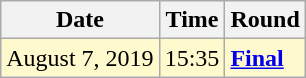<table class="wikitable">
<tr>
<th>Date</th>
<th>Time</th>
<th>Round</th>
</tr>
<tr style=background:lemonchiffon>
<td>August 7, 2019</td>
<td>15:35</td>
<td><strong><a href='#'>Final</a></strong></td>
</tr>
</table>
